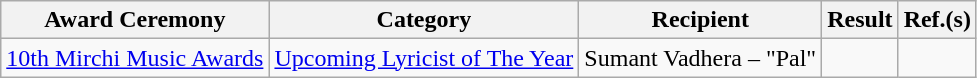<table class="wikitable">
<tr>
<th>Award Ceremony</th>
<th>Category</th>
<th>Recipient</th>
<th>Result</th>
<th>Ref.(s)</th>
</tr>
<tr>
<td><a href='#'>10th Mirchi Music Awards</a></td>
<td><a href='#'>Upcoming Lyricist of The Year</a></td>
<td>Sumant Vadhera – "Pal"</td>
<td></td>
<td></td>
</tr>
</table>
